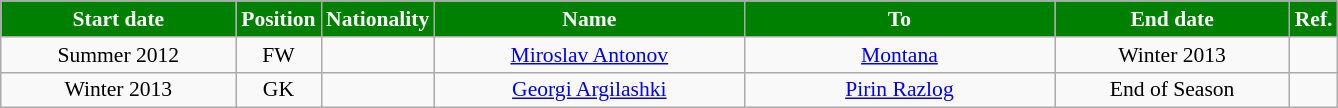<table class="wikitable"  style="text-align:center; font-size:90%; ">
<tr>
<th style="background:green; color:white; width:150px;">Start date</th>
<th style="background:green; color:white; width:50px;">Position</th>
<th style="background:green; color:white; width:50px;">Nationality</th>
<th style="background:green; color:white; width:200px;">Name</th>
<th style="background:green; color:white; width:200px;">To</th>
<th style="background:green; color:white; width:150px;">End date</th>
<th style="background:green; color:white; width:25px;">Ref.</th>
</tr>
<tr>
<td>Summer 2012</td>
<td>FW</td>
<td></td>
<td><a href='#'>Miroslav Antonov</a></td>
<td><a href='#'>Montana</a></td>
<td>Winter 2013</td>
<td></td>
</tr>
<tr>
<td>Winter 2013</td>
<td>GK</td>
<td></td>
<td><a href='#'>Georgi Argilashki</a></td>
<td><a href='#'>Pirin Razlog</a></td>
<td>End of Season</td>
<td></td>
</tr>
</table>
